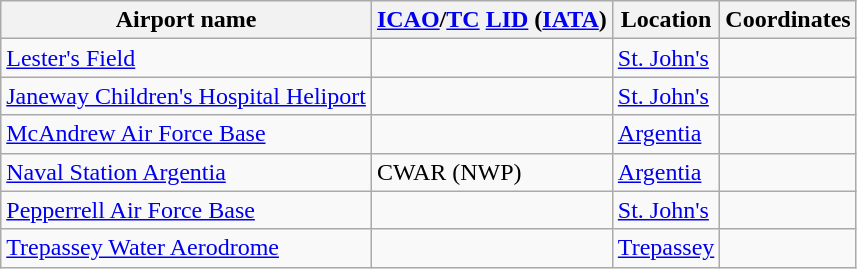<table class="wikitable sortable" style="width:auto;">
<tr>
<th width="*">Airport name</th>
<th width="*"><a href='#'>ICAO</a>/<a href='#'>TC</a> <a href='#'>LID</a> (<a href='#'>IATA</a>)</th>
<th width="*">Location</th>
<th width="*">Coordinates</th>
</tr>
<tr>
<td><a href='#'>Lester's Field</a></td>
<td></td>
<td><a href='#'>St. John's</a></td>
<td></td>
</tr>
<tr>
<td><a href='#'>Janeway Children's Hospital Heliport</a></td>
<td></td>
<td><a href='#'>St. John's</a></td>
<td></td>
</tr>
<tr>
<td><a href='#'>McAndrew Air Force Base</a></td>
<td></td>
<td><a href='#'>Argentia</a></td>
<td></td>
</tr>
<tr>
<td><a href='#'>Naval Station Argentia</a></td>
<td>CWAR (NWP)</td>
<td><a href='#'>Argentia</a></td>
<td></td>
</tr>
<tr>
<td><a href='#'>Pepperrell Air Force Base</a></td>
<td></td>
<td><a href='#'>St. John's</a></td>
<td></td>
</tr>
<tr>
<td><a href='#'>Trepassey Water Aerodrome</a></td>
<td></td>
<td><a href='#'>Trepassey</a></td>
<td></td>
</tr>
</table>
